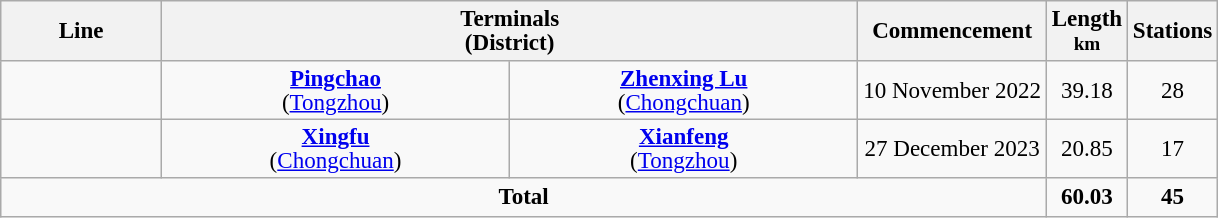<table class="wikitable sortable" style="cell-padding:1.5; font-size:96%; text-align:center;">
<tr>
<th data-sort-type="text"style="width:100px;">Line</th>
<th class="unsortable" colspan="2" style="width:400px; line-height:1.05">Terminals<br>(District)</th>
<th>Commencement</th>
<th style="line-height:1.05">Length<br><small>km</small></th>
<th style="line-height:1.05">Stations</th>
</tr>
<tr>
<td style="text-align:center; line-height:1.05"></td>
<td style="text-align:center; width:225px; line-height:1.05"><strong><a href='#'>Pingchao</a></strong><br>(<a href='#'>Tongzhou</a>)</td>
<td style="text-align:center; width:225px; line-height:1.05"><strong><a href='#'>Zhenxing Lu</a></strong><br>(<a href='#'>Chongchuan</a>)</td>
<td style="text-align:center; line-height:1.05">10 November 2022</td>
<td style="text-align:center; line-height:1.05">39.18</td>
<td style="text-align:center; line-height:1.05">28</td>
</tr>
<tr>
<td style="text-align:center; line-height:1.05"></td>
<td style="text-align:center; width:225px; line-height:1.05"><strong><a href='#'>Xingfu</a></strong><br>(<a href='#'>Chongchuan</a>)</td>
<td style="text-align:center; width:225px; line-height:1.05"><strong><a href='#'>Xianfeng</a></strong><br>(<a href='#'>Tongzhou</a>)</td>
<td style="text-align:center; line-height:1.05">27 December 2023</td>
<td style="text-align:center; line-height:1.05">20.85</td>
<td style="text-align:center; line-height:1.05">17</td>
</tr>
<tr>
<td colspan=4><strong>Total</strong></td>
<td style="text-align:center; line-height:1.05"><strong>60.03</strong></td>
<td style="text-align:center; line-height:1.05"><strong>45</strong></td>
</tr>
</table>
